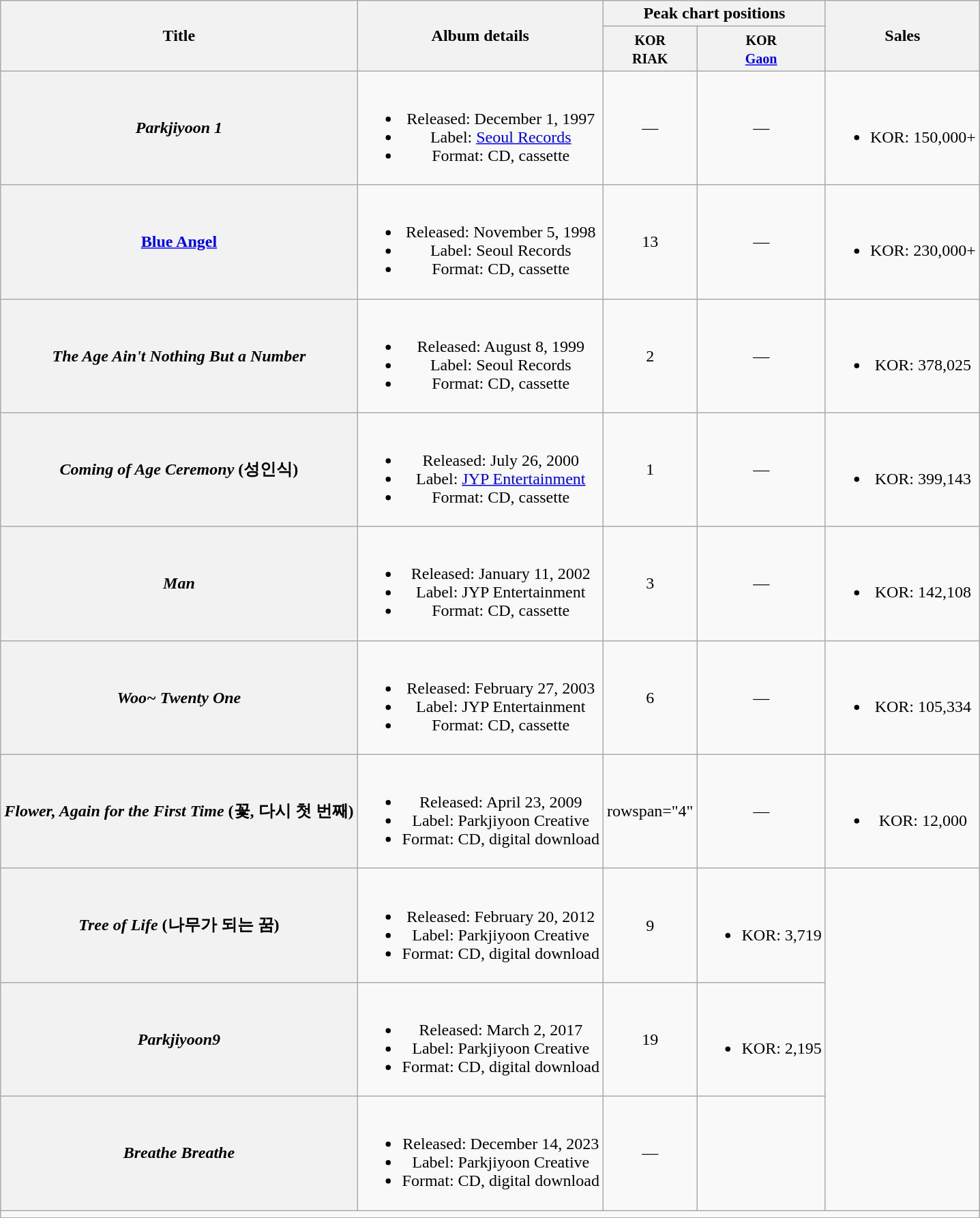<table class="wikitable plainrowheaders" style="text-align:center;">
<tr>
<th scope="col" rowspan="2">Title</th>
<th scope="col" rowspan="2">Album details</th>
<th colspan="2" scope="col" style="width:5em;">Peak chart positions</th>
<th scope="col" rowspan="2">Sales</th>
</tr>
<tr>
<th><small>KOR<br>RIAK</small><br></th>
<th><small>KOR<br><a href='#'>Gaon</a></small><br></th>
</tr>
<tr>
<th scope="row"><em>Parkjiyoon 1</em></th>
<td><br><ul><li>Released: December 1, 1997</li><li>Label: <a href='#'>Seoul Records</a></li><li>Format: CD, cassette</li></ul></td>
<td>—</td>
<td>—</td>
<td><br><ul><li>KOR: 150,000+</li></ul></td>
</tr>
<tr>
<th scope="row"><em><a href='#'></em>Blue Angel<em></a></em></th>
<td><br><ul><li>Released: November 5, 1998</li><li>Label: Seoul Records</li><li>Format: CD, cassette</li></ul></td>
<td>13</td>
<td>—</td>
<td><br><ul><li>KOR: 230,000+</li></ul></td>
</tr>
<tr>
<th scope="row"><em>The Age Ain't Nothing But a Number</em></th>
<td><br><ul><li>Released: August 8, 1999</li><li>Label: Seoul Records</li><li>Format: CD, cassette</li></ul></td>
<td>2</td>
<td>—</td>
<td><br><ul><li>KOR: 378,025</li></ul></td>
</tr>
<tr>
<th scope="row"><em>Coming of Age Ceremony</em> (성인식)</th>
<td><br><ul><li>Released: July 26, 2000</li><li>Label: <a href='#'>JYP Entertainment</a></li><li>Format: CD, cassette</li></ul></td>
<td>1</td>
<td>—</td>
<td><br><ul><li>KOR: 399,143</li></ul></td>
</tr>
<tr>
<th scope="row"><em>Man</em></th>
<td><br><ul><li>Released: January 11, 2002</li><li>Label: JYP Entertainment</li><li>Format: CD, cassette</li></ul></td>
<td>3</td>
<td>—</td>
<td><br><ul><li>KOR: 142,108</li></ul></td>
</tr>
<tr>
<th scope="row"><em>Woo~ Twenty One</em></th>
<td><br><ul><li>Released: February 27, 2003</li><li>Label: JYP Entertainment</li><li>Format: CD, cassette</li></ul></td>
<td>6</td>
<td>—</td>
<td><br><ul><li>KOR: 105,334</li></ul></td>
</tr>
<tr>
<th scope="row"><em>Flower, Again for the First Time</em> (꽃, 다시 첫 번째)</th>
<td><br><ul><li>Released: April 23, 2009</li><li>Label: Parkjiyoon Creative</li><li>Format: CD, digital download</li></ul></td>
<td>rowspan="4" </td>
<td>—</td>
<td><br><ul><li>KOR: 12,000</li></ul></td>
</tr>
<tr>
<th scope="row"><em>Tree of Life</em> (나무가 되는 꿈)</th>
<td><br><ul><li>Released: February 20, 2012</li><li>Label: Parkjiyoon Creative</li><li>Format: CD, digital download</li></ul></td>
<td>9</td>
<td><br><ul><li>KOR: 3,719</li></ul></td>
</tr>
<tr>
<th scope="row"><em>Parkjiyoon9</em></th>
<td><br><ul><li>Released: March 2, 2017</li><li>Label: Parkjiyoon Creative</li><li>Format: CD, digital download</li></ul></td>
<td>19</td>
<td><br><ul><li>KOR: 2,195</li></ul></td>
</tr>
<tr>
<th scope="row"><em>Breathe Breathe</em></th>
<td><br><ul><li>Released: December 14, 2023</li><li>Label: Parkjiyoon Creative</li><li>Format: CD, digital download</li></ul></td>
<td>—</td>
<td></td>
</tr>
<tr>
<td colspan="5"></td>
</tr>
<tr>
</tr>
</table>
